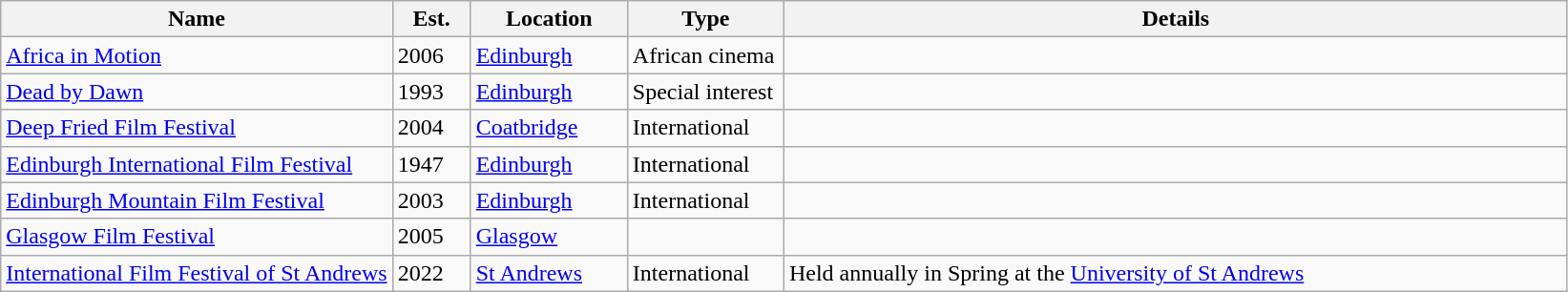<table class="wikitable">
<tr>
<th width="25%">Name</th>
<th width="5%">Est.</th>
<th width="10%">Location</th>
<th width="10%">Type</th>
<th>Details</th>
</tr>
<tr>
<td><a href='#'>Africa in Motion</a></td>
<td>2006</td>
<td><a href='#'>Edinburgh</a></td>
<td>African cinema</td>
<td Held annually towards the end of October, the festival features films from all over the African continent.></td>
</tr>
<tr>
<td><a href='#'>Dead by Dawn</a></td>
<td>1993</td>
<td><a href='#'>Edinburgh</a></td>
<td>Special interest</td>
<td Held annually in April, the festival showcases independent, short and feature horror films.></td>
</tr>
<tr>
<td><a href='#'>Deep Fried Film Festival</a></td>
<td>2004</td>
<td><a href='#'>Coatbridge</a></td>
<td>International</td>
<td Held annually in August, the festival showcases films from around the globe.></td>
</tr>
<tr>
<td><a href='#'>Edinburgh International Film Festival</a></td>
<td>1947</td>
<td><a href='#'>Edinburgh</a></td>
<td>International</td>
<td The longest continuously running film festival in the world, taking place annually in June.></td>
</tr>
<tr>
<td><a href='#'>Edinburgh Mountain Film Festival</a></td>
<td>2003</td>
<td><a href='#'>Edinburgh</a></td>
<td>International</td>
<td This lively festival takes place each October and screens adventure films from across the globe.></td>
</tr>
<tr>
<td><a href='#'>Glasgow Film Festival</a></td>
<td>2005</td>
<td><a href='#'>Glasgow</a></td>
<td></td>
<td></td>
</tr>
<tr>
<td><a href='#'>International Film Festival of St Andrews</a></td>
<td>2022</td>
<td><a href='#'>St Andrews</a></td>
<td>International</td>
<td>Held annually in Spring at the <a href='#'>University of St Andrews</a></td>
</tr>
</table>
